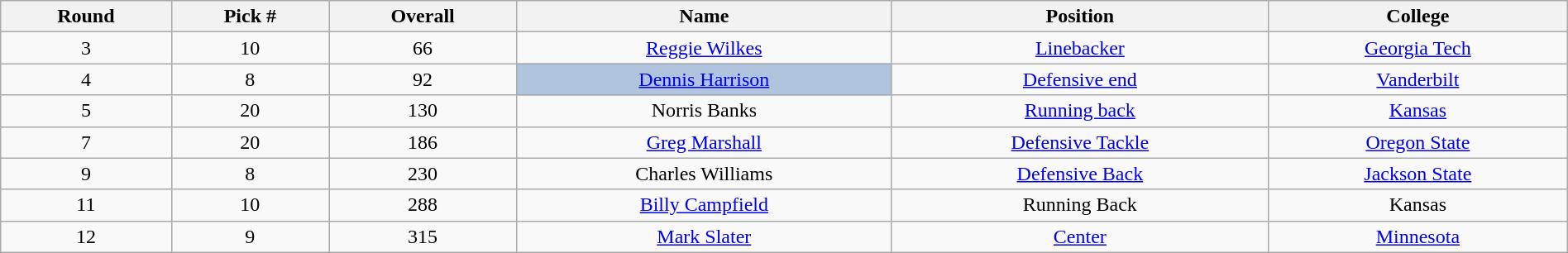<table class="wikitable sortable sortable" style="width: 100%; text-align:center">
<tr>
<th>Round</th>
<th>Pick #</th>
<th>Overall</th>
<th>Name</th>
<th>Position</th>
<th>College</th>
</tr>
<tr>
<td>3</td>
<td>10</td>
<td>66</td>
<td><a href='#'>Reggie Wilkes</a></td>
<td><a href='#'>Linebacker</a></td>
<td><a href='#'>Georgia Tech</a></td>
</tr>
<tr>
<td>4</td>
<td>8</td>
<td>92</td>
<td bgcolor=lightsteelblue><a href='#'>Dennis Harrison</a></td>
<td><a href='#'>Defensive end</a></td>
<td><a href='#'>Vanderbilt</a></td>
</tr>
<tr>
<td>5</td>
<td>20</td>
<td>130</td>
<td>Norris Banks</td>
<td><a href='#'>Running back</a></td>
<td><a href='#'>Kansas</a></td>
</tr>
<tr>
<td>7</td>
<td>20</td>
<td>186</td>
<td><a href='#'>Greg Marshall</a></td>
<td><a href='#'>Defensive Tackle</a></td>
<td><a href='#'>Oregon State</a></td>
</tr>
<tr>
<td>9</td>
<td>8</td>
<td>230</td>
<td>Charles Williams</td>
<td><a href='#'>Defensive Back</a></td>
<td><a href='#'>Jackson State</a></td>
</tr>
<tr>
<td>11</td>
<td>10</td>
<td>288</td>
<td><a href='#'>Billy Campfield</a></td>
<td>Running Back</td>
<td>Kansas</td>
</tr>
<tr>
<td>12</td>
<td>9</td>
<td>315</td>
<td><a href='#'>Mark Slater</a></td>
<td><a href='#'>Center</a></td>
<td><a href='#'>Minnesota</a></td>
</tr>
</table>
